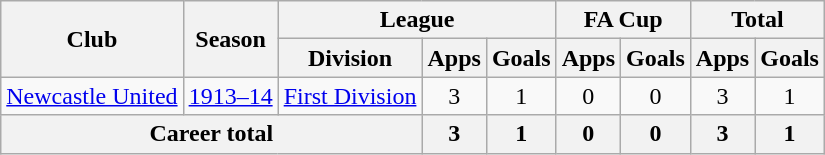<table class="wikitable" style="text-align: center;">
<tr>
<th rowspan="2">Club</th>
<th rowspan="2">Season</th>
<th colspan="3">League</th>
<th colspan="2">FA Cup</th>
<th colspan="2">Total</th>
</tr>
<tr>
<th>Division</th>
<th>Apps</th>
<th>Goals</th>
<th>Apps</th>
<th>Goals</th>
<th>Apps</th>
<th>Goals</th>
</tr>
<tr>
<td><a href='#'>Newcastle United</a></td>
<td><a href='#'>1913–14</a></td>
<td><a href='#'>First Division</a></td>
<td>3</td>
<td>1</td>
<td>0</td>
<td>0</td>
<td>3</td>
<td>1</td>
</tr>
<tr>
<th colspan="3">Career total</th>
<th>3</th>
<th>1</th>
<th>0</th>
<th>0</th>
<th>3</th>
<th>1</th>
</tr>
</table>
